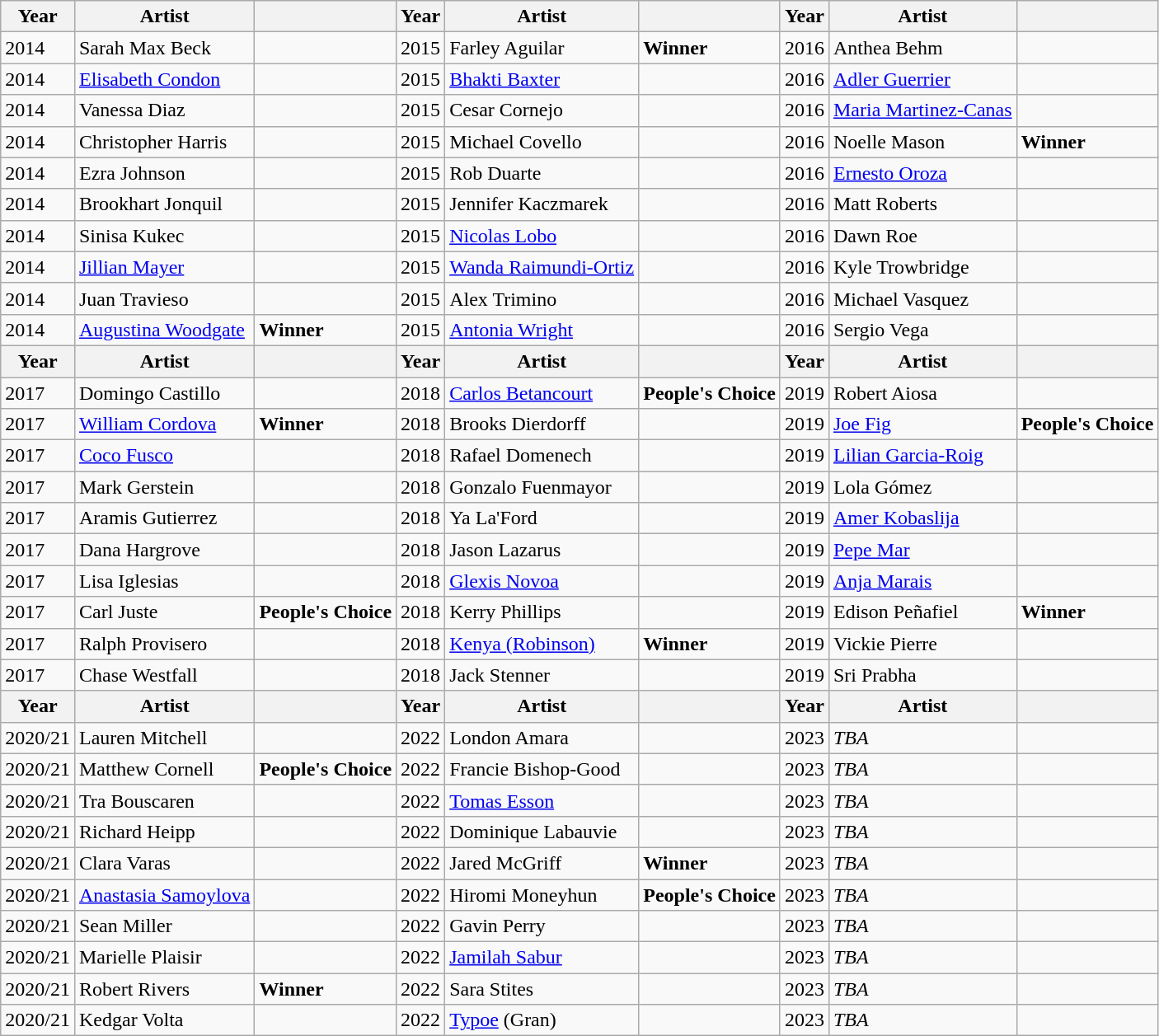<table class="wikitable">
<tr>
<th>Year</th>
<th>Artist</th>
<th></th>
<th>Year</th>
<th>Artist</th>
<th></th>
<th>Year</th>
<th>Artist</th>
<th></th>
</tr>
<tr>
<td>2014</td>
<td>Sarah Max Beck</td>
<td></td>
<td>2015</td>
<td>Farley Aguilar</td>
<td><strong>Winner</strong></td>
<td>2016</td>
<td>Anthea Behm</td>
<td></td>
</tr>
<tr>
<td>2014</td>
<td><a href='#'>Elisabeth Condon</a></td>
<td></td>
<td>2015</td>
<td><a href='#'>Bhakti Baxter</a></td>
<td></td>
<td>2016</td>
<td><a href='#'>Adler Guerrier</a></td>
<td></td>
</tr>
<tr>
<td>2014</td>
<td>Vanessa Diaz</td>
<td></td>
<td>2015</td>
<td>Cesar Cornejo</td>
<td></td>
<td>2016</td>
<td><a href='#'>Maria Martinez-Canas</a></td>
<td></td>
</tr>
<tr>
<td>2014</td>
<td>Christopher Harris</td>
<td></td>
<td>2015</td>
<td>Michael Covello</td>
<td></td>
<td>2016</td>
<td>Noelle Mason</td>
<td><strong>Winner</strong></td>
</tr>
<tr>
<td>2014</td>
<td>Ezra Johnson</td>
<td></td>
<td>2015</td>
<td>Rob Duarte</td>
<td></td>
<td>2016</td>
<td><a href='#'>Ernesto Oroza</a></td>
<td></td>
</tr>
<tr>
<td>2014</td>
<td>Brookhart Jonquil</td>
<td></td>
<td>2015</td>
<td>Jennifer Kaczmarek</td>
<td></td>
<td>2016</td>
<td>Matt Roberts</td>
<td></td>
</tr>
<tr>
<td>2014</td>
<td>Sinisa Kukec</td>
<td></td>
<td>2015</td>
<td><a href='#'>Nicolas Lobo</a></td>
<td></td>
<td>2016</td>
<td>Dawn Roe</td>
<td></td>
</tr>
<tr>
<td>2014</td>
<td><a href='#'>Jillian Mayer</a></td>
<td></td>
<td>2015</td>
<td><a href='#'>Wanda Raimundi-Ortiz</a></td>
<td></td>
<td>2016</td>
<td>Kyle Trowbridge</td>
<td></td>
</tr>
<tr>
<td>2014</td>
<td>Juan Travieso</td>
<td></td>
<td>2015</td>
<td>Alex Trimino</td>
<td></td>
<td>2016</td>
<td>Michael Vasquez</td>
<td></td>
</tr>
<tr>
<td>2014</td>
<td><a href='#'>Augustina Woodgate</a></td>
<td><strong>Winner</strong></td>
<td>2015</td>
<td><a href='#'>Antonia Wright</a></td>
<td></td>
<td>2016</td>
<td>Sergio Vega</td>
<td></td>
</tr>
<tr>
<th>Year</th>
<th>Artist</th>
<th></th>
<th>Year</th>
<th>Artist</th>
<th></th>
<th>Year</th>
<th>Artist</th>
<th></th>
</tr>
<tr>
<td>2017</td>
<td>Domingo Castillo</td>
<td></td>
<td>2018</td>
<td><a href='#'>Carlos Betancourt</a></td>
<td><strong>People's Choice</strong></td>
<td>2019</td>
<td>Robert Aiosa</td>
<td></td>
</tr>
<tr>
<td>2017</td>
<td><a href='#'>William Cordova</a></td>
<td><strong>Winner</strong></td>
<td>2018</td>
<td>Brooks Dierdorff</td>
<td></td>
<td>2019</td>
<td><a href='#'>Joe Fig</a></td>
<td><strong>People's Choice</strong></td>
</tr>
<tr>
<td>2017</td>
<td><a href='#'>Coco Fusco</a></td>
<td></td>
<td>2018</td>
<td>Rafael Domenech</td>
<td></td>
<td>2019</td>
<td><a href='#'>Lilian Garcia-Roig</a></td>
<td></td>
</tr>
<tr>
<td>2017</td>
<td>Mark Gerstein</td>
<td></td>
<td>2018</td>
<td>Gonzalo Fuenmayor</td>
<td></td>
<td>2019</td>
<td>Lola Gómez</td>
<td></td>
</tr>
<tr>
<td>2017</td>
<td>Aramis Gutierrez</td>
<td></td>
<td>2018</td>
<td>Ya La'Ford</td>
<td></td>
<td>2019</td>
<td><a href='#'>Amer Kobaslija</a></td>
<td></td>
</tr>
<tr>
<td>2017</td>
<td>Dana Hargrove</td>
<td></td>
<td>2018</td>
<td>Jason Lazarus</td>
<td></td>
<td>2019</td>
<td><a href='#'>Pepe Mar</a></td>
<td></td>
</tr>
<tr>
<td>2017</td>
<td>Lisa Iglesias</td>
<td></td>
<td>2018</td>
<td><a href='#'>Glexis Novoa</a></td>
<td></td>
<td>2019</td>
<td><a href='#'>Anja Marais</a></td>
<td></td>
</tr>
<tr>
<td>2017</td>
<td>Carl Juste</td>
<td><strong>People's Choice</strong></td>
<td>2018</td>
<td>Kerry Phillips</td>
<td></td>
<td>2019</td>
<td>Edison Peñafiel</td>
<td><strong>Winner</strong></td>
</tr>
<tr>
<td>2017</td>
<td>Ralph Provisero</td>
<td></td>
<td>2018</td>
<td><a href='#'>Kenya (Robinson)</a></td>
<td><strong>Winner</strong></td>
<td>2019</td>
<td>Vickie Pierre</td>
<td></td>
</tr>
<tr>
<td>2017</td>
<td>Chase Westfall</td>
<td></td>
<td>2018</td>
<td>Jack Stenner</td>
<td></td>
<td>2019</td>
<td>Sri Prabha</td>
<td></td>
</tr>
<tr>
<th>Year</th>
<th>Artist</th>
<th></th>
<th>Year</th>
<th>Artist</th>
<th></th>
<th>Year</th>
<th>Artist</th>
<th></th>
</tr>
<tr>
<td>2020/21</td>
<td>Lauren Mitchell</td>
<td></td>
<td>2022</td>
<td>London Amara</td>
<td></td>
<td>2023</td>
<td><em>TBA</em></td>
<td></td>
</tr>
<tr>
<td>2020/21</td>
<td>Matthew Cornell</td>
<td><strong>People's Choice</strong></td>
<td>2022</td>
<td>Francie Bishop-Good</td>
<td></td>
<td>2023</td>
<td><em>TBA</em></td>
<td></td>
</tr>
<tr>
<td>2020/21</td>
<td>Tra Bouscaren</td>
<td></td>
<td>2022</td>
<td><a href='#'>Tomas Esson</a></td>
<td></td>
<td>2023</td>
<td><em>TBA</em></td>
<td></td>
</tr>
<tr>
<td>2020/21</td>
<td>Richard Heipp</td>
<td></td>
<td>2022</td>
<td>Dominique Labauvie</td>
<td></td>
<td>2023</td>
<td><em>TBA</em></td>
<td></td>
</tr>
<tr>
<td>2020/21</td>
<td>Clara Varas</td>
<td></td>
<td>2022</td>
<td>Jared McGriff</td>
<td><strong>Winner</strong></td>
<td>2023</td>
<td><em>TBA</em></td>
<td></td>
</tr>
<tr>
<td>2020/21</td>
<td><a href='#'>Anastasia Samoylova</a></td>
<td></td>
<td>2022</td>
<td>Hiromi Moneyhun</td>
<td><strong>People's Choice</strong></td>
<td>2023</td>
<td><em>TBA</em></td>
<td></td>
</tr>
<tr>
<td>2020/21</td>
<td>Sean Miller</td>
<td></td>
<td>2022</td>
<td>Gavin Perry</td>
<td></td>
<td>2023</td>
<td><em>TBA</em></td>
<td></td>
</tr>
<tr>
<td>2020/21</td>
<td>Marielle Plaisir</td>
<td></td>
<td>2022</td>
<td><a href='#'>Jamilah Sabur</a></td>
<td></td>
<td>2023</td>
<td><em>TBA</em></td>
<td></td>
</tr>
<tr>
<td>2020/21</td>
<td>Robert Rivers</td>
<td><strong>Winner</strong></td>
<td>2022</td>
<td>Sara Stites</td>
<td></td>
<td>2023</td>
<td><em>TBA</em></td>
<td></td>
</tr>
<tr>
<td>2020/21</td>
<td>Kedgar Volta</td>
<td></td>
<td>2022</td>
<td><a href='#'>Typoe</a> (Gran)</td>
<td></td>
<td>2023</td>
<td><em>TBA</em></td>
<td></td>
</tr>
</table>
